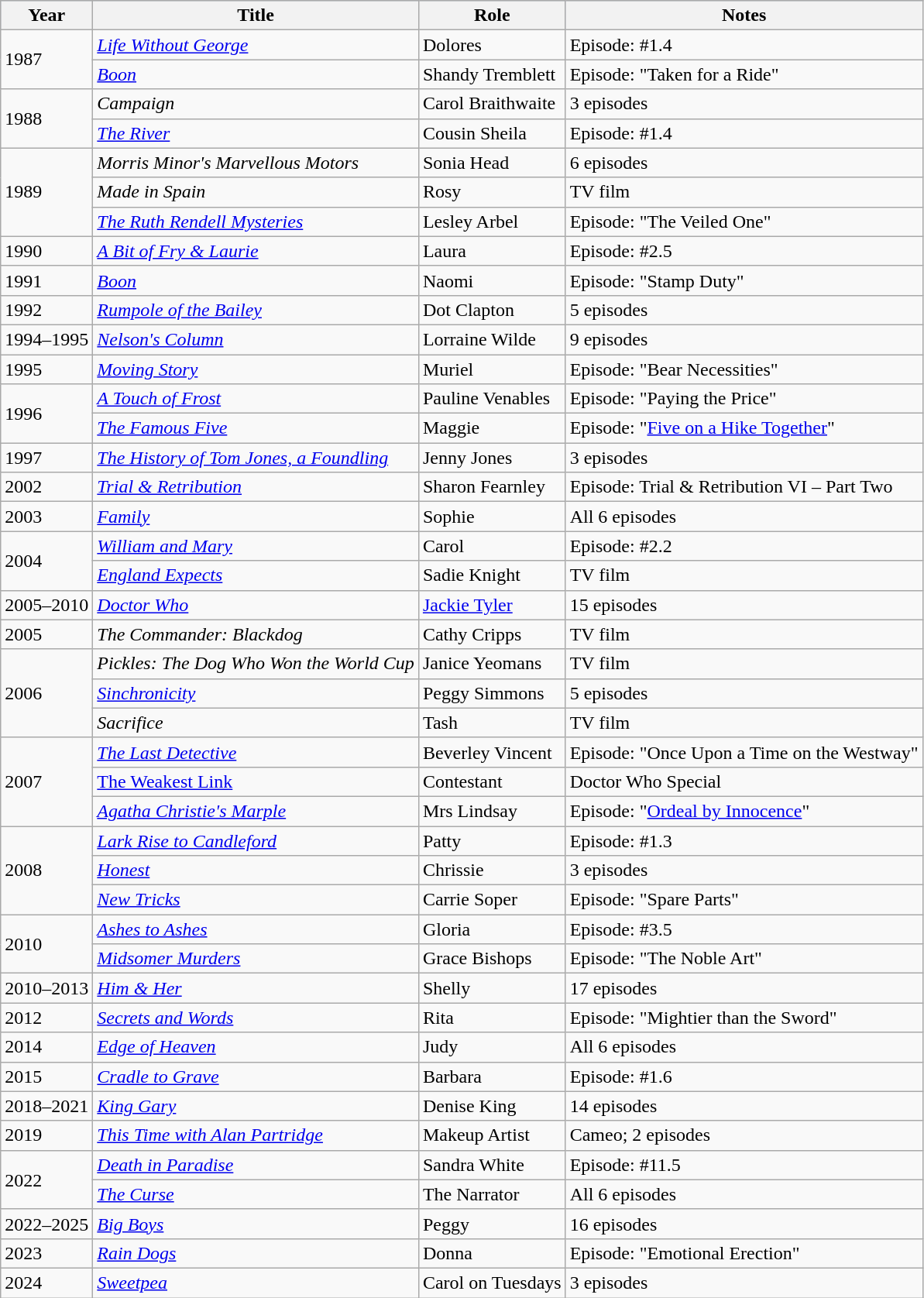<table class="wikitable sortable">
<tr style="background:#b0c4de; text-align:center;">
<th>Year</th>
<th>Title</th>
<th>Role</th>
<th class="unsortable">Notes</th>
</tr>
<tr>
<td rowspan="2">1987</td>
<td><em><a href='#'>Life Without George</a></em></td>
<td>Dolores</td>
<td>Episode: #1.4</td>
</tr>
<tr>
<td><em> <a href='#'>Boon</a></em></td>
<td>Shandy Tremblett</td>
<td>Episode: "Taken for a Ride"</td>
</tr>
<tr>
<td rowspan="2">1988</td>
<td><em>Campaign</em></td>
<td>Carol Braithwaite</td>
<td>3 episodes</td>
</tr>
<tr>
<td><em><a href='#'>The River</a></em></td>
<td>Cousin Sheila</td>
<td>Episode: #1.4</td>
</tr>
<tr>
<td rowspan="3">1989</td>
<td><em>Morris Minor's Marvellous Motors</em></td>
<td>Sonia Head</td>
<td>6 episodes</td>
</tr>
<tr>
<td><em>Made in Spain</em></td>
<td>Rosy</td>
<td>TV film</td>
</tr>
<tr>
<td><em><a href='#'>The Ruth Rendell Mysteries</a></em></td>
<td>Lesley Arbel</td>
<td>Episode: "The Veiled One"</td>
</tr>
<tr>
<td>1990</td>
<td><em><a href='#'>A Bit of Fry & Laurie</a></em></td>
<td>Laura</td>
<td>Episode: #2.5</td>
</tr>
<tr>
<td>1991</td>
<td><em> <a href='#'>Boon</a></em></td>
<td>Naomi</td>
<td>Episode: "Stamp Duty"</td>
</tr>
<tr>
<td>1992</td>
<td><em><a href='#'>Rumpole of the Bailey</a></em></td>
<td>Dot Clapton</td>
<td>5 episodes</td>
</tr>
<tr>
<td>1994–1995</td>
<td><em><a href='#'>Nelson's Column</a></em></td>
<td>Lorraine Wilde</td>
<td>9 episodes</td>
</tr>
<tr>
<td>1995</td>
<td><em><a href='#'>Moving Story</a></em></td>
<td>Muriel</td>
<td>Episode: "Bear Necessities"</td>
</tr>
<tr>
<td rowspan="2">1996</td>
<td><em><a href='#'>A Touch of Frost</a></em></td>
<td>Pauline Venables</td>
<td>Episode: "Paying the Price"</td>
</tr>
<tr>
<td><em><a href='#'>The Famous Five</a></em></td>
<td>Maggie</td>
<td>Episode: "<a href='#'>Five on a Hike Together</a>"</td>
</tr>
<tr>
<td>1997</td>
<td><em><a href='#'>The History of Tom Jones, a Foundling</a></em></td>
<td>Jenny Jones</td>
<td>3 episodes</td>
</tr>
<tr>
<td>2002</td>
<td><em><a href='#'>Trial & Retribution</a></em></td>
<td>Sharon Fearnley</td>
<td>Episode: Trial & Retribution VI – Part Two</td>
</tr>
<tr>
<td>2003</td>
<td><em><a href='#'>Family</a></em></td>
<td>Sophie</td>
<td>All 6 episodes</td>
</tr>
<tr>
<td rowspan="2">2004</td>
<td><em><a href='#'>William and Mary</a></em></td>
<td>Carol</td>
<td>Episode: #2.2</td>
</tr>
<tr>
<td><em><a href='#'>England Expects</a></em></td>
<td>Sadie Knight</td>
<td>TV film</td>
</tr>
<tr>
<td>2005–2010</td>
<td><em><a href='#'>Doctor Who</a></em></td>
<td><a href='#'>Jackie Tyler</a></td>
<td>15 episodes</td>
</tr>
<tr>
<td>2005</td>
<td><em>The Commander: Blackdog</em></td>
<td>Cathy Cripps</td>
<td>TV film</td>
</tr>
<tr>
<td rowspan="3">2006</td>
<td><em>Pickles: The Dog Who Won the World Cup</em></td>
<td>Janice Yeomans</td>
<td>TV film</td>
</tr>
<tr>
<td><em><a href='#'>Sinchronicity</a></em></td>
<td>Peggy Simmons</td>
<td>5 episodes</td>
</tr>
<tr>
<td><em>Sacrifice</em></td>
<td>Tash</td>
<td>TV film</td>
</tr>
<tr>
<td rowspan="3">2007</td>
<td><em><a href='#'>The Last Detective</a></em></td>
<td>Beverley Vincent</td>
<td>Episode: "Once Upon a Time on the Westway"</td>
</tr>
<tr>
<td><a href='#'>The Weakest Link</a></td>
<td>Contestant</td>
<td>Doctor Who Special</td>
</tr>
<tr>
<td><em><a href='#'>Agatha Christie's Marple</a></em></td>
<td>Mrs Lindsay</td>
<td>Episode: "<a href='#'>Ordeal by Innocence</a>"</td>
</tr>
<tr>
<td rowspan="3">2008</td>
<td><em><a href='#'>Lark Rise to Candleford</a></em></td>
<td>Patty</td>
<td>Episode: #1.3</td>
</tr>
<tr>
<td><em><a href='#'>Honest</a></em></td>
<td>Chrissie</td>
<td>3 episodes</td>
</tr>
<tr>
<td><em><a href='#'>New Tricks</a></em></td>
<td>Carrie Soper</td>
<td>Episode: "Spare Parts"</td>
</tr>
<tr>
<td rowspan="2">2010</td>
<td><em><a href='#'>Ashes to Ashes</a></em></td>
<td>Gloria</td>
<td>Episode: #3.5</td>
</tr>
<tr>
<td><em><a href='#'>Midsomer Murders</a></em></td>
<td>Grace Bishops</td>
<td>Episode: "The Noble Art"</td>
</tr>
<tr>
<td>2010–2013</td>
<td><em><a href='#'>Him & Her</a></em></td>
<td>Shelly</td>
<td>17 episodes</td>
</tr>
<tr>
<td>2012</td>
<td><em><a href='#'>Secrets and Words</a></em></td>
<td>Rita</td>
<td>Episode: "Mightier than the Sword"</td>
</tr>
<tr>
<td>2014</td>
<td><em><a href='#'>Edge of Heaven</a></em></td>
<td>Judy</td>
<td>All 6 episodes</td>
</tr>
<tr>
<td>2015</td>
<td><em><a href='#'>Cradle to Grave</a></em></td>
<td>Barbara</td>
<td>Episode: #1.6</td>
</tr>
<tr>
<td>2018–2021</td>
<td><em><a href='#'>King Gary</a></em></td>
<td>Denise King</td>
<td>14 episodes</td>
</tr>
<tr>
<td>2019</td>
<td><em><a href='#'>This Time with Alan Partridge</a></em></td>
<td>Makeup Artist</td>
<td>Cameo; 2 episodes</td>
</tr>
<tr>
<td rowspan="2">2022</td>
<td><em><a href='#'>Death in Paradise</a></em></td>
<td>Sandra White</td>
<td>Episode: #11.5</td>
</tr>
<tr>
<td><em><a href='#'>The Curse</a></em></td>
<td>The Narrator</td>
<td>All 6 episodes</td>
</tr>
<tr>
<td>2022–2025</td>
<td><em><a href='#'>Big Boys</a></em></td>
<td>Peggy</td>
<td>16 episodes</td>
</tr>
<tr>
<td>2023</td>
<td><em><a href='#'>Rain Dogs</a></em></td>
<td>Donna</td>
<td>Episode: "Emotional Erection"</td>
</tr>
<tr>
<td>2024</td>
<td><em><a href='#'>Sweetpea</a></em></td>
<td>Carol on Tuesdays</td>
<td>3 episodes</td>
</tr>
</table>
